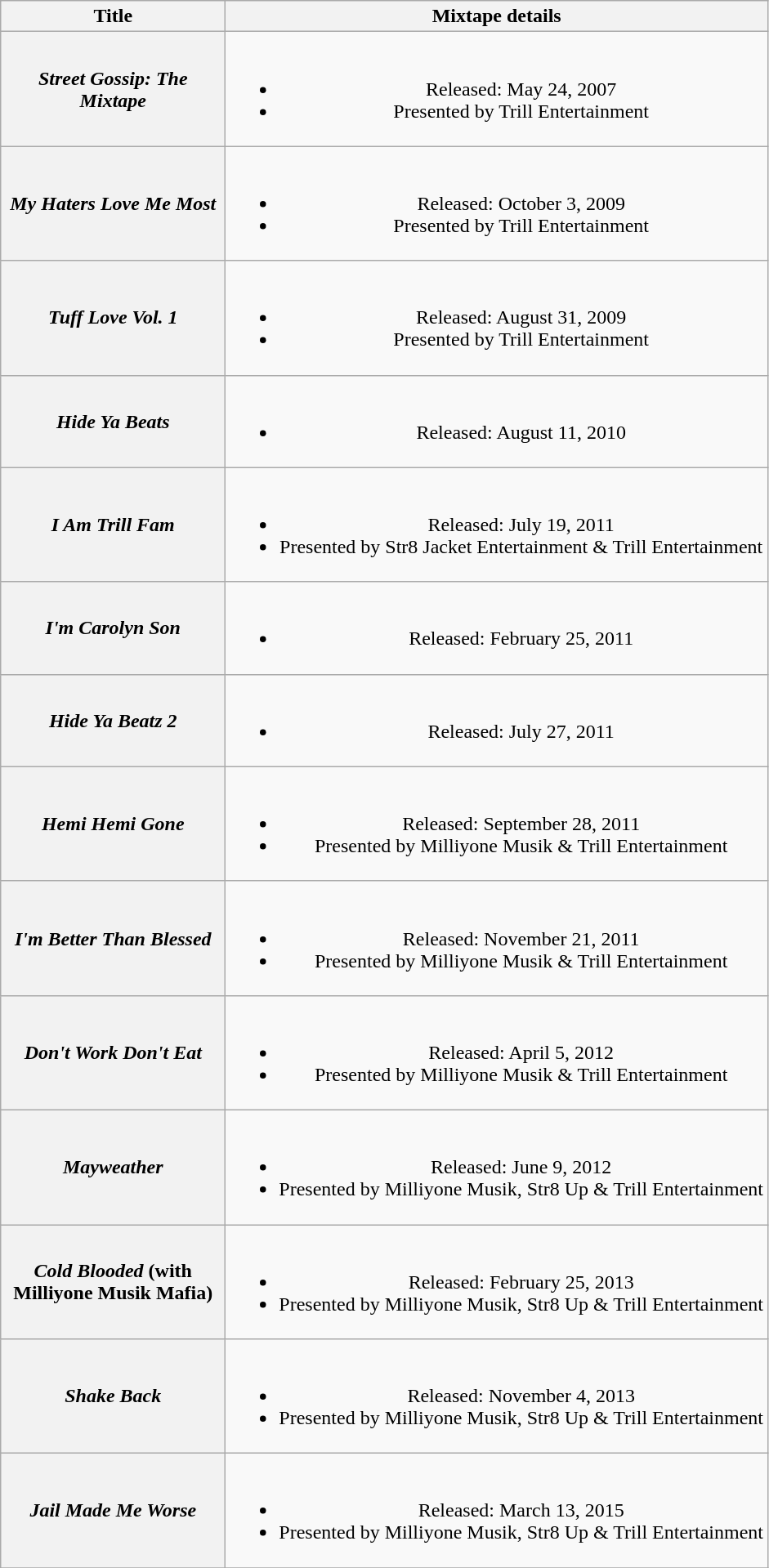<table class="wikitable plainrowheaders" style="text-align:center;">
<tr>
<th scope="col" style="width:11em;">Title</th>
<th scope="col">Mixtape details</th>
</tr>
<tr>
<th scope="row"><em>Street Gossip: The Mixtape</em></th>
<td><br><ul><li>Released: May 24, 2007</li><li>Presented by Trill Entertainment</li></ul></td>
</tr>
<tr>
<th scope="row"><em>My Haters Love Me Most</em></th>
<td><br><ul><li>Released: October 3, 2009</li><li>Presented by Trill Entertainment</li></ul></td>
</tr>
<tr>
<th scope="row"><em>Tuff Love Vol. 1</em></th>
<td><br><ul><li>Released: August 31, 2009</li><li>Presented by Trill Entertainment</li></ul></td>
</tr>
<tr>
<th scope="row"><em>Hide Ya Beats</em></th>
<td><br><ul><li>Released: August 11, 2010</li></ul></td>
</tr>
<tr>
<th scope="row"><em>I Am Trill Fam</em></th>
<td><br><ul><li>Released: July 19, 2011</li><li>Presented by Str8 Jacket Entertainment & Trill Entertainment</li></ul></td>
</tr>
<tr>
<th scope="row"><em>I'm Carolyn Son</em></th>
<td><br><ul><li>Released: February 25, 2011</li></ul></td>
</tr>
<tr>
<th scope="row"><em>Hide Ya Beatz 2</em></th>
<td><br><ul><li>Released: July 27, 2011</li></ul></td>
</tr>
<tr>
<th scope="row"><em>Hemi Hemi Gone</em></th>
<td><br><ul><li>Released: September 28, 2011</li><li>Presented by Milliyone Musik & Trill Entertainment</li></ul></td>
</tr>
<tr>
<th scope="row"><em>I'm Better Than Blessed</em></th>
<td><br><ul><li>Released: November 21, 2011</li><li>Presented by Milliyone Musik & Trill Entertainment</li></ul></td>
</tr>
<tr>
<th scope="row"><em>Don't Work Don't Eat</em></th>
<td><br><ul><li>Released: April 5, 2012</li><li>Presented by Milliyone Musik & Trill Entertainment</li></ul></td>
</tr>
<tr>
<th scope="row"><em>Mayweather</em></th>
<td><br><ul><li>Released: June 9, 2012</li><li>Presented by Milliyone Musik, Str8 Up & Trill Entertainment</li></ul></td>
</tr>
<tr>
<th scope="row"><em>Cold Blooded</em> <span>(with Milliyone Musik Mafia)</span></th>
<td><br><ul><li>Released: February 25, 2013</li><li>Presented by Milliyone Musik, Str8 Up & Trill Entertainment</li></ul></td>
</tr>
<tr>
<th scope="row"><em>Shake Back</em></th>
<td><br><ul><li>Released: November 4, 2013</li><li>Presented by Milliyone Musik, Str8 Up & Trill Entertainment</li></ul></td>
</tr>
<tr>
<th scope="row"><em>Jail Made Me Worse</em></th>
<td><br><ul><li>Released: March 13, 2015</li><li>Presented by Milliyone Musik, Str8 Up & Trill Entertainment</li></ul></td>
</tr>
<tr>
</tr>
</table>
